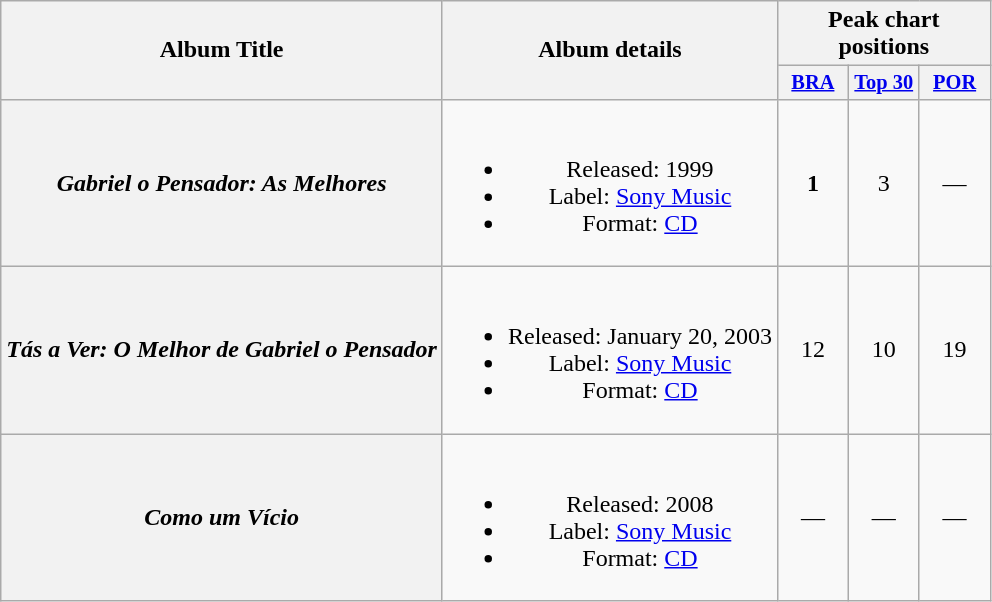<table class="wikitable plainrowheaders" style="text-align:center;" border="1">
<tr>
<th scope="col" rowspan="2">Album Title</th>
<th scope="col" rowspan="2">Album details</th>
<th scope="col" colspan="3">Peak chart positions</th>
</tr>
<tr>
<th scope="col" style="width:3em;font-size:85%;"><a href='#'>BRA</a><br></th>
<th scope="col" style="width:3em;font-size:85%;"><a href='#'>Top 30</a><br></th>
<th scope="col" style="width:3em;font-size:85%;"><a href='#'>POR</a></th>
</tr>
<tr>
<th scope="row"><em>Gabriel o Pensador: As Melhores</em></th>
<td><br><ul><li>Released: 1999</li><li>Label: <a href='#'>Sony Music</a></li><li>Format: <a href='#'>CD</a></li></ul></td>
<td><strong>1</strong></td>
<td>3</td>
<td>—</td>
</tr>
<tr>
<th scope="row"><em>Tás a Ver: O Melhor de Gabriel o Pensador</em></th>
<td><br><ul><li>Released:  January 20, 2003</li><li>Label: <a href='#'>Sony Music</a></li><li>Format: <a href='#'>CD</a></li></ul></td>
<td>12</td>
<td>10</td>
<td>19</td>
</tr>
<tr>
<th scope="row"><em>Como um Vício</em></th>
<td><br><ul><li>Released: 2008</li><li>Label: <a href='#'>Sony Music</a></li><li>Format: <a href='#'>CD</a></li></ul></td>
<td>—</td>
<td>—</td>
<td>—</td>
</tr>
</table>
